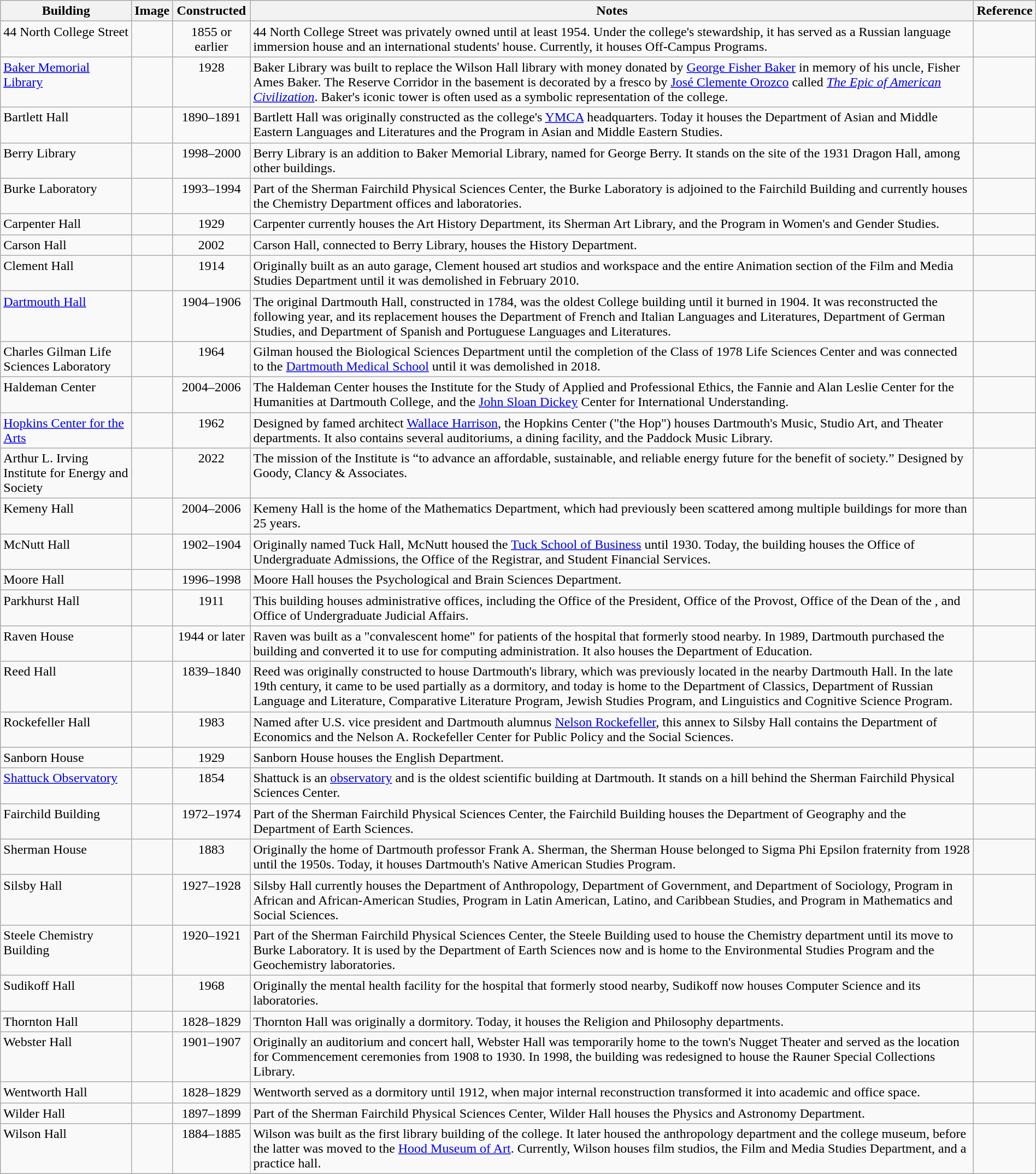<table class="wikitable sortable" style="width:100%">
<tr>
<th width="*">Building</th>
<th width="*" class="unsortable">Image</th>
<th width="*">Constructed</th>
<th width="*" class="unsortable">Notes</th>
<th wdith="*" class="unsortable">Reference</th>
</tr>
<tr valign="top">
<td>44 North College Street</td>
<td align="center"></td>
<td align="center">1855 or earlier</td>
<td>44 North College Street was privately owned until at least 1954. Under the college's stewardship, it has served as a Russian language immersion house and an international students' house. Currently, it houses Off-Campus Programs.</td>
<td align="center"></td>
</tr>
<tr valign="top">
<td><a href='#'>Baker Memorial Library</a></td>
<td align="center"></td>
<td align="center">1928</td>
<td>Baker Library was built to replace the Wilson Hall library with money donated by <a href='#'>George Fisher Baker</a> in memory of his uncle, Fisher Ames Baker. The Reserve Corridor in the basement is decorated by a fresco by <a href='#'>José Clemente Orozco</a> called <em><a href='#'>The Epic of American Civilization</a></em>. Baker's iconic  tower is often used as a symbolic representation of the college.</td>
<td align="center"></td>
</tr>
<tr valign="top">
<td>Bartlett Hall</td>
<td align="center"></td>
<td align="center">1890–1891</td>
<td>Bartlett Hall was originally constructed as the college's <a href='#'>YMCA</a> headquarters. Today it houses the Department of Asian and Middle Eastern Languages and Literatures and the Program in Asian and Middle Eastern Studies.</td>
<td align="center"></td>
</tr>
<tr valign="top">
<td>Berry Library</td>
<td align="center"></td>
<td align="center">1998–2000</td>
<td>Berry Library is an  addition to Baker Memorial Library, named for George Berry. It stands on the site of the 1931 Dragon Hall, among other buildings.</td>
<td align="center"></td>
</tr>
<tr valign="top">
<td>Burke Laboratory</td>
<td align="center"></td>
<td align="center">1993–1994</td>
<td>Part of the Sherman Fairchild Physical Sciences Center, the Burke Laboratory is adjoined to the Fairchild Building and currently houses the Chemistry Department offices and laboratories.</td>
<td align="center"></td>
</tr>
<tr valign="top">
<td>Carpenter Hall</td>
<td align="center"></td>
<td align="center">1929</td>
<td>Carpenter currently houses the Art History Department, its Sherman Art Library, and the Program in Women's and Gender Studies.</td>
<td align="center"></td>
</tr>
<tr valign="top">
<td>Carson Hall</td>
<td align="center"></td>
<td align="center">2002</td>
<td>Carson Hall, connected to Berry Library, houses the History Department.</td>
<td align="center"></td>
</tr>
<tr valign="top">
<td>Clement Hall</td>
<td align="center"></td>
<td align="center">1914</td>
<td>Originally built as an auto garage, Clement housed art studios and workspace and the entire Animation section of the Film and Media Studies Department until it was demolished in February 2010.</td>
<td align="center"></td>
</tr>
<tr valign="top">
<td><a href='#'>Dartmouth Hall</a></td>
<td align="center"></td>
<td align="center">1904–1906</td>
<td>The original Dartmouth Hall, constructed in 1784, was the oldest College building until it burned in 1904. It was reconstructed the following year, and its replacement houses the Department of French and Italian Languages and Literatures, Department of German Studies, and Department of Spanish and Portuguese Languages and Literatures.</td>
<td align="center"></td>
</tr>
<tr valign="top">
<td>Charles Gilman Life Sciences Laboratory</td>
<td align="center"></td>
<td align="center">1964</td>
<td>Gilman housed the Biological Sciences Department until the completion of the Class of 1978 Life Sciences Center and was connected to the <a href='#'>Dartmouth Medical School</a> until it was demolished in 2018.</td>
<td align="center"></td>
</tr>
<tr valign="top">
<td>Haldeman Center</td>
<td align="center"></td>
<td align="center">2004–2006</td>
<td>The Haldeman Center houses the Institute for the Study of Applied and Professional Ethics, the Fannie and Alan Leslie Center for the Humanities at Dartmouth College, and the <a href='#'>John Sloan Dickey</a> Center for International Understanding.</td>
<td align="center"></td>
</tr>
<tr valign="top">
<td><a href='#'>Hopkins Center for the Arts</a></td>
<td align="center"></td>
<td align="center">1962</td>
<td>Designed by famed architect <a href='#'>Wallace Harrison</a>, the Hopkins Center ("the Hop") houses Dartmouth's Music, Studio Art, and Theater departments. It also contains several auditoriums, a dining facility, and the Paddock Music Library.</td>
<td align="center"></td>
</tr>
<tr valign="top">
<td>Arthur L. Irving Institute for Energy and Society</td>
<td align="center"></td>
<td align="center">2022</td>
<td>The mission of the Institute is “to advance an affordable, sustainable, and reliable energy future for the benefit of society.” Designed by Goody, Clancy & Associates.</td>
<td align="center"></td>
</tr>
<tr valign="top">
<td>Kemeny Hall</td>
<td align="center"></td>
<td align="center">2004–2006</td>
<td>Kemeny Hall is the home of the Mathematics Department, which had previously been scattered among multiple buildings for more than 25 years.</td>
<td align="center"></td>
</tr>
<tr valign="top">
<td>McNutt Hall</td>
<td align="center"></td>
<td align="center">1902–1904</td>
<td>Originally named Tuck Hall, McNutt housed the <a href='#'>Tuck School of Business</a> until 1930. Today, the building houses the Office of Undergraduate Admissions, the Office of the Registrar, and Student Financial Services.</td>
<td align="center"></td>
</tr>
<tr valign="top">
<td>Moore Hall</td>
<td align="center"></td>
<td align="center">1996–1998</td>
<td>Moore Hall houses the Psychological and Brain Sciences Department.</td>
<td align="center"></td>
</tr>
<tr valign="top">
<td>Parkhurst Hall</td>
<td align="center"></td>
<td align="center">1911</td>
<td>This building houses administrative offices, including the Office of the President, Office of the Provost, Office of the Dean of the , and Office of Undergraduate Judicial Affairs.</td>
<td align="center"></td>
</tr>
<tr valign="top">
<td>Raven House</td>
<td align="center"></td>
<td align="center">1944 or later</td>
<td>Raven was built as a "convalescent home" for patients of the hospital that formerly stood nearby. In 1989, Dartmouth purchased the building and converted it to use for computing administration. It also houses the Department of Education.</td>
<td align="center"></td>
</tr>
<tr valign="top">
<td>Reed Hall</td>
<td align="center"></td>
<td align="center">1839–1840</td>
<td>Reed was originally constructed to house Dartmouth's library, which was previously located in the nearby Dartmouth Hall. In the late 19th century, it came to be used partially as a dormitory, and today is home to the Department of Classics, Department of Russian Language and Literature, Comparative Literature Program, Jewish Studies Program, and Linguistics and Cognitive Science Program.</td>
<td align="center"></td>
</tr>
<tr valign="top">
<td>Rockefeller Hall</td>
<td align="center"></td>
<td align="center">1983</td>
<td>Named after U.S. vice president and Dartmouth alumnus <a href='#'>Nelson Rockefeller</a>, this annex to Silsby Hall contains the Department of Economics and the Nelson A. Rockefeller Center for Public Policy and the Social Sciences.</td>
<td align="center"></td>
</tr>
<tr valign="top">
<td>Sanborn House</td>
<td align="center"></td>
<td align="center">1929</td>
<td>Sanborn House houses the English Department.</td>
<td align="center"></td>
</tr>
<tr valign="top">
<td><a href='#'>Shattuck Observatory</a></td>
<td align="center"></td>
<td align="center">1854</td>
<td>Shattuck is an <a href='#'>observatory</a> and is the oldest scientific building at Dartmouth. It stands on a hill behind the Sherman Fairchild Physical Sciences Center.</td>
<td align="center"></td>
</tr>
<tr valign="top">
<td>Fairchild Building</td>
<td align="center"></td>
<td align="center">1972–1974</td>
<td>Part of the Sherman Fairchild Physical Sciences Center, the Fairchild Building houses the Department of Geography and the Department of Earth Sciences.</td>
<td align="center"></td>
</tr>
<tr valign="top">
<td>Sherman House</td>
<td align="center"></td>
<td align="center">1883</td>
<td>Originally the home of Dartmouth professor Frank A. Sherman, the Sherman House belonged to Sigma Phi Epsilon fraternity from 1928 until the 1950s. Today, it houses Dartmouth's Native American Studies Program.</td>
<td align="center"></td>
</tr>
<tr valign="top">
<td>Silsby Hall</td>
<td align="center"></td>
<td align="center">1927–1928</td>
<td>Silsby Hall currently houses the Department of Anthropology, Department of Government, and Department of Sociology, Program in African and African-American Studies, Program in Latin American, Latino, and Caribbean Studies, and Program in Mathematics and Social Sciences.</td>
<td align="center"></td>
</tr>
<tr valign="top">
<td>Steele Chemistry Building</td>
<td align="center"></td>
<td align="center">1920–1921</td>
<td>Part of the Sherman Fairchild Physical Sciences Center, the Steele Building used to house the Chemistry department until its move to Burke Laboratory. It is used by the Department of Earth Sciences now and is home to the Environmental Studies Program and the Geochemistry laboratories.</td>
<td align="center"></td>
</tr>
<tr valign="top">
<td>Sudikoff Hall</td>
<td align="center"></td>
<td align="center">1968</td>
<td>Originally the mental health facility for the hospital that formerly stood nearby, Sudikoff now houses Computer Science and its laboratories.</td>
<td align="center"></td>
</tr>
<tr valign="top">
<td>Thornton Hall</td>
<td align="center"></td>
<td align="center">1828–1829</td>
<td>Thornton Hall was originally a dormitory. Today, it houses the Religion and Philosophy departments.</td>
<td align="center"></td>
</tr>
<tr valign="top">
<td>Webster Hall</td>
<td align="center"></td>
<td align="center">1901–1907</td>
<td>Originally an auditorium and concert hall, Webster Hall was temporarily home to the town's Nugget Theater and served as the location for Commencement ceremonies from 1908 to 1930. In 1998, the building was redesigned to house the Rauner Special Collections Library.</td>
<td align="center"></td>
</tr>
<tr valign="top">
<td>Wentworth Hall</td>
<td align="center"></td>
<td align="center">1828–1829</td>
<td>Wentworth served as a dormitory until 1912, when major internal reconstruction transformed it into academic and office space.</td>
<td align="center"></td>
</tr>
<tr valign="top">
<td>Wilder Hall</td>
<td align="center"></td>
<td align="center">1897–1899</td>
<td>Part of the Sherman Fairchild Physical Sciences Center, Wilder Hall houses the Physics and Astronomy Department.</td>
<td align="center"></td>
</tr>
<tr valign="top">
<td>Wilson Hall</td>
<td align="center"></td>
<td align="center">1884–1885</td>
<td>Wilson was built as the first library building of the college. It later housed the anthropology department and the college museum, before the latter was moved to the <a href='#'>Hood Museum of Art</a>. Currently, Wilson houses film studios, the Film and Media Studies Department, and a practice hall.</td>
<td align="center"></td>
</tr>
</table>
